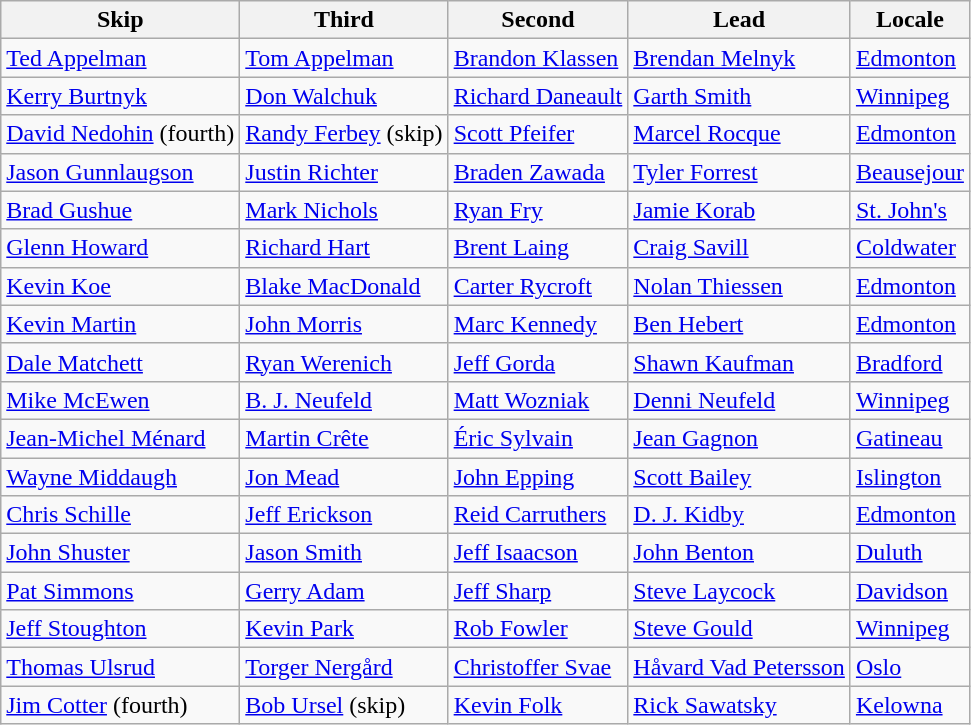<table class="wikitable">
<tr>
<th>Skip</th>
<th>Third</th>
<th>Second</th>
<th>Lead</th>
<th>Locale</th>
</tr>
<tr>
<td><a href='#'>Ted Appelman</a></td>
<td><a href='#'>Tom Appelman</a></td>
<td><a href='#'>Brandon Klassen</a></td>
<td><a href='#'>Brendan Melnyk</a></td>
<td> <a href='#'>Edmonton</a></td>
</tr>
<tr>
<td><a href='#'>Kerry Burtnyk</a></td>
<td><a href='#'>Don Walchuk</a></td>
<td><a href='#'>Richard Daneault</a></td>
<td><a href='#'>Garth Smith</a></td>
<td> <a href='#'>Winnipeg</a></td>
</tr>
<tr>
<td><a href='#'>David Nedohin</a> (fourth)</td>
<td><a href='#'>Randy Ferbey</a> (skip)</td>
<td><a href='#'>Scott Pfeifer</a></td>
<td><a href='#'>Marcel Rocque</a></td>
<td> <a href='#'>Edmonton</a></td>
</tr>
<tr>
<td><a href='#'>Jason Gunnlaugson</a></td>
<td><a href='#'>Justin Richter</a></td>
<td><a href='#'>Braden Zawada</a></td>
<td><a href='#'>Tyler Forrest</a></td>
<td> <a href='#'>Beausejour</a></td>
</tr>
<tr>
<td><a href='#'>Brad Gushue</a></td>
<td><a href='#'>Mark Nichols</a></td>
<td><a href='#'>Ryan Fry</a></td>
<td><a href='#'>Jamie Korab</a></td>
<td> <a href='#'>St. John's</a></td>
</tr>
<tr>
<td><a href='#'>Glenn Howard</a></td>
<td><a href='#'>Richard Hart</a></td>
<td><a href='#'>Brent Laing</a></td>
<td><a href='#'>Craig Savill</a></td>
<td> <a href='#'>Coldwater</a></td>
</tr>
<tr>
<td><a href='#'>Kevin Koe</a></td>
<td><a href='#'>Blake MacDonald</a></td>
<td><a href='#'>Carter Rycroft</a></td>
<td><a href='#'>Nolan Thiessen</a></td>
<td> <a href='#'>Edmonton</a></td>
</tr>
<tr>
<td><a href='#'>Kevin Martin</a></td>
<td><a href='#'>John Morris</a></td>
<td><a href='#'>Marc Kennedy</a></td>
<td><a href='#'>Ben Hebert</a></td>
<td> <a href='#'>Edmonton</a></td>
</tr>
<tr>
<td><a href='#'>Dale Matchett</a></td>
<td><a href='#'>Ryan Werenich</a></td>
<td><a href='#'>Jeff Gorda</a></td>
<td><a href='#'>Shawn Kaufman</a></td>
<td> <a href='#'>Bradford</a></td>
</tr>
<tr>
<td><a href='#'>Mike McEwen</a></td>
<td><a href='#'>B. J. Neufeld</a></td>
<td><a href='#'>Matt Wozniak</a></td>
<td><a href='#'>Denni Neufeld</a></td>
<td> <a href='#'>Winnipeg</a></td>
</tr>
<tr>
<td><a href='#'>Jean-Michel Ménard</a></td>
<td><a href='#'>Martin Crête</a></td>
<td><a href='#'>Éric Sylvain</a></td>
<td><a href='#'>Jean Gagnon</a></td>
<td> <a href='#'>Gatineau</a></td>
</tr>
<tr>
<td><a href='#'>Wayne Middaugh</a></td>
<td><a href='#'>Jon Mead</a></td>
<td><a href='#'>John Epping</a></td>
<td><a href='#'>Scott Bailey</a></td>
<td> <a href='#'>Islington</a></td>
</tr>
<tr>
<td><a href='#'>Chris Schille</a></td>
<td><a href='#'>Jeff Erickson</a></td>
<td><a href='#'>Reid Carruthers</a></td>
<td><a href='#'>D. J. Kidby</a></td>
<td> <a href='#'>Edmonton</a></td>
</tr>
<tr>
<td><a href='#'>John Shuster</a></td>
<td><a href='#'>Jason Smith</a></td>
<td><a href='#'>Jeff Isaacson</a></td>
<td><a href='#'>John Benton</a></td>
<td> <a href='#'>Duluth</a></td>
</tr>
<tr>
<td><a href='#'>Pat Simmons</a></td>
<td><a href='#'>Gerry Adam</a></td>
<td><a href='#'>Jeff Sharp</a></td>
<td><a href='#'>Steve Laycock</a></td>
<td> <a href='#'>Davidson</a></td>
</tr>
<tr>
<td><a href='#'>Jeff Stoughton</a></td>
<td><a href='#'>Kevin Park</a></td>
<td><a href='#'>Rob Fowler</a></td>
<td><a href='#'>Steve Gould</a></td>
<td> <a href='#'>Winnipeg</a></td>
</tr>
<tr>
<td><a href='#'>Thomas Ulsrud</a></td>
<td><a href='#'>Torger Nergård</a></td>
<td><a href='#'>Christoffer Svae</a></td>
<td><a href='#'>Håvard Vad Petersson</a></td>
<td> <a href='#'>Oslo</a></td>
</tr>
<tr>
<td><a href='#'>Jim Cotter</a> (fourth)</td>
<td><a href='#'>Bob Ursel</a> (skip)</td>
<td><a href='#'>Kevin Folk</a></td>
<td><a href='#'>Rick Sawatsky</a></td>
<td> <a href='#'>Kelowna</a></td>
</tr>
</table>
